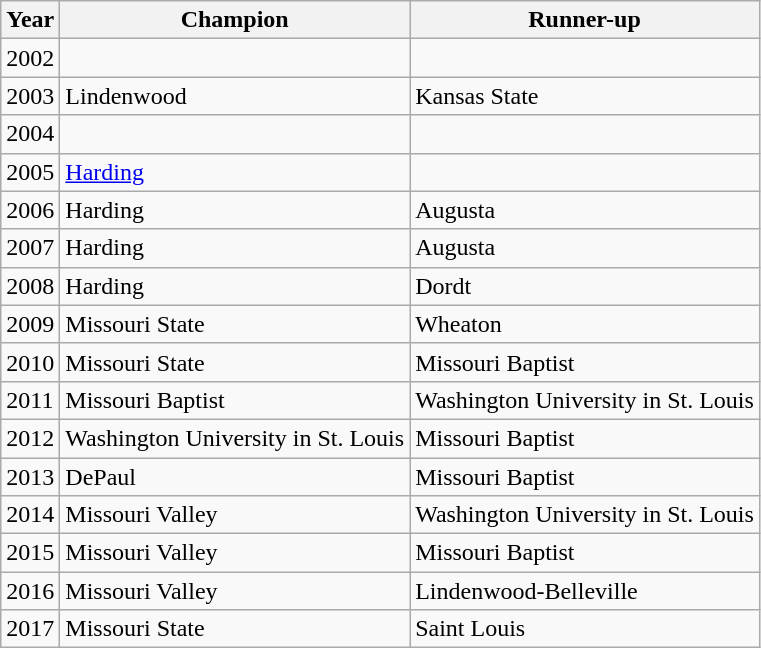<table class="wikitable">
<tr>
<th>Year</th>
<th>Champion</th>
<th>Runner-up</th>
</tr>
<tr>
<td>2002</td>
<td></td>
<td></td>
</tr>
<tr>
<td>2003</td>
<td>Lindenwood</td>
<td>Kansas State</td>
</tr>
<tr>
<td>2004</td>
<td></td>
<td></td>
</tr>
<tr>
<td>2005</td>
<td><a href='#'>Harding</a></td>
<td></td>
</tr>
<tr>
<td>2006</td>
<td>Harding</td>
<td>Augusta</td>
</tr>
<tr>
<td>2007</td>
<td>Harding</td>
<td>Augusta</td>
</tr>
<tr>
<td>2008</td>
<td>Harding</td>
<td>Dordt</td>
</tr>
<tr>
<td>2009</td>
<td>Missouri State</td>
<td>Wheaton</td>
</tr>
<tr>
<td>2010</td>
<td>Missouri State</td>
<td>Missouri Baptist</td>
</tr>
<tr>
<td>2011</td>
<td>Missouri Baptist</td>
<td>Washington University in St. Louis</td>
</tr>
<tr>
<td>2012</td>
<td>Washington University in St. Louis</td>
<td>Missouri Baptist</td>
</tr>
<tr>
<td>2013</td>
<td>DePaul</td>
<td>Missouri Baptist</td>
</tr>
<tr>
<td>2014</td>
<td>Missouri Valley</td>
<td>Washington University in St. Louis</td>
</tr>
<tr>
<td>2015</td>
<td>Missouri Valley</td>
<td>Missouri Baptist</td>
</tr>
<tr>
<td>2016</td>
<td>Missouri Valley</td>
<td>Lindenwood-Belleville</td>
</tr>
<tr>
<td>2017</td>
<td>Missouri State</td>
<td>Saint Louis</td>
</tr>
</table>
